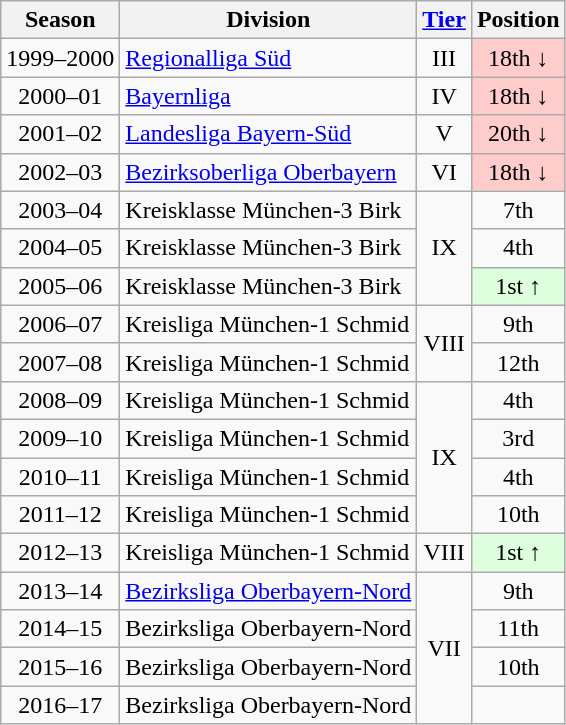<table class="wikitable">
<tr>
<th>Season</th>
<th>Division</th>
<th><a href='#'>Tier</a></th>
<th>Position</th>
</tr>
<tr align="center">
<td>1999–2000</td>
<td align="left"><a href='#'>Regionalliga Süd</a></td>
<td>III</td>
<td style="background:#ffcccc">18th ↓</td>
</tr>
<tr align="center">
<td>2000–01</td>
<td align="left"><a href='#'>Bayernliga</a></td>
<td>IV</td>
<td style="background:#ffcccc">18th ↓</td>
</tr>
<tr align="center">
<td>2001–02</td>
<td align="left"><a href='#'>Landesliga Bayern-Süd</a></td>
<td>V</td>
<td style="background:#ffcccc">20th ↓</td>
</tr>
<tr align="center">
<td>2002–03</td>
<td align="left"><a href='#'>Bezirksoberliga Oberbayern</a></td>
<td>VI</td>
<td style="background:#ffcccc">18th ↓</td>
</tr>
<tr align="center">
<td>2003–04</td>
<td align="left">Kreisklasse München-3 Birk</td>
<td rowspan=3>IX</td>
<td>7th</td>
</tr>
<tr align="center">
<td>2004–05</td>
<td align="left">Kreisklasse München-3 Birk</td>
<td>4th</td>
</tr>
<tr align="center">
<td>2005–06</td>
<td align="left">Kreisklasse München-3 Birk</td>
<td style="background:#ddffdd">1st ↑</td>
</tr>
<tr align="center">
<td>2006–07</td>
<td align="left">Kreisliga München-1 Schmid</td>
<td rowspan=2>VIII</td>
<td>9th</td>
</tr>
<tr align="center">
<td>2007–08</td>
<td align="left">Kreisliga München-1 Schmid</td>
<td>12th</td>
</tr>
<tr align="center">
<td>2008–09</td>
<td align="left">Kreisliga München-1 Schmid</td>
<td rowspan=4>IX</td>
<td>4th</td>
</tr>
<tr align="center">
<td>2009–10</td>
<td align="left">Kreisliga München-1 Schmid</td>
<td>3rd</td>
</tr>
<tr align="center">
<td>2010–11</td>
<td align="left">Kreisliga München-1 Schmid</td>
<td>4th</td>
</tr>
<tr align="center">
<td>2011–12</td>
<td align="left">Kreisliga München-1 Schmid</td>
<td>10th</td>
</tr>
<tr align="center">
<td>2012–13</td>
<td align="left">Kreisliga München-1 Schmid</td>
<td>VIII</td>
<td style="background:#ddffdd">1st ↑</td>
</tr>
<tr align="center">
<td>2013–14</td>
<td align="left"><a href='#'>Bezirksliga Oberbayern-Nord</a></td>
<td rowspan=4>VII</td>
<td>9th</td>
</tr>
<tr align="center">
<td>2014–15</td>
<td align="left">Bezirksliga Oberbayern-Nord</td>
<td>11th</td>
</tr>
<tr align="center">
<td>2015–16</td>
<td align="left">Bezirksliga Oberbayern-Nord</td>
<td>10th</td>
</tr>
<tr align="center">
<td>2016–17</td>
<td align="left">Bezirksliga Oberbayern-Nord</td>
<td></td>
</tr>
</table>
